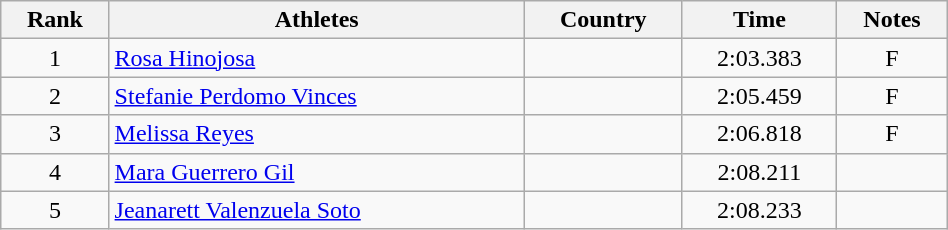<table class="wikitable" width=50% style="text-align:center">
<tr>
<th>Rank</th>
<th>Athletes</th>
<th>Country</th>
<th>Time</th>
<th>Notes</th>
</tr>
<tr>
<td>1</td>
<td align=left><a href='#'>Rosa Hinojosa</a></td>
<td align=left></td>
<td>2:03.383</td>
<td>F</td>
</tr>
<tr>
<td>2</td>
<td align=left><a href='#'>Stefanie Perdomo Vinces</a></td>
<td align=left></td>
<td>2:05.459</td>
<td>F</td>
</tr>
<tr>
<td>3</td>
<td align=left><a href='#'>Melissa Reyes</a></td>
<td align=left></td>
<td>2:06.818</td>
<td>F</td>
</tr>
<tr>
<td>4</td>
<td align=left><a href='#'>Mara Guerrero Gil</a></td>
<td align=left></td>
<td>2:08.211</td>
<td></td>
</tr>
<tr>
<td>5</td>
<td align=left><a href='#'>Jeanarett Valenzuela Soto</a></td>
<td align=left></td>
<td>2:08.233</td>
<td></td>
</tr>
</table>
